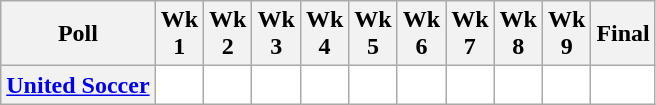<table class="wikitable" style="white-space:nowrap;text-align:center;">
<tr>
<th>Poll</th>
<th>Wk<br>1</th>
<th>Wk<br>2</th>
<th>Wk<br>3</th>
<th>Wk<br>4</th>
<th>Wk<br>5</th>
<th>Wk<br>6</th>
<th>Wk<br>7</th>
<th>Wk<br>8</th>
<th>Wk<br>9</th>
<th>Final<br></th>
</tr>
<tr>
<th><a href='#'>United Soccer</a></th>
<td style="background:#FFFFFF;"></td>
<td style="background:#FFFFFF;"></td>
<td style="background:#FFFFFF;"></td>
<td style="background:#FFFFFF;"></td>
<td style="background:#FFFFFF;"></td>
<td style="background:#FFFFFF;"></td>
<td style="background:#FFFFFF;"></td>
<td style="background:#FFFFFF;"></td>
<td style="background:#FFFFFF;"></td>
<td style="background:#FFFFFF;"></td>
</tr>
</table>
